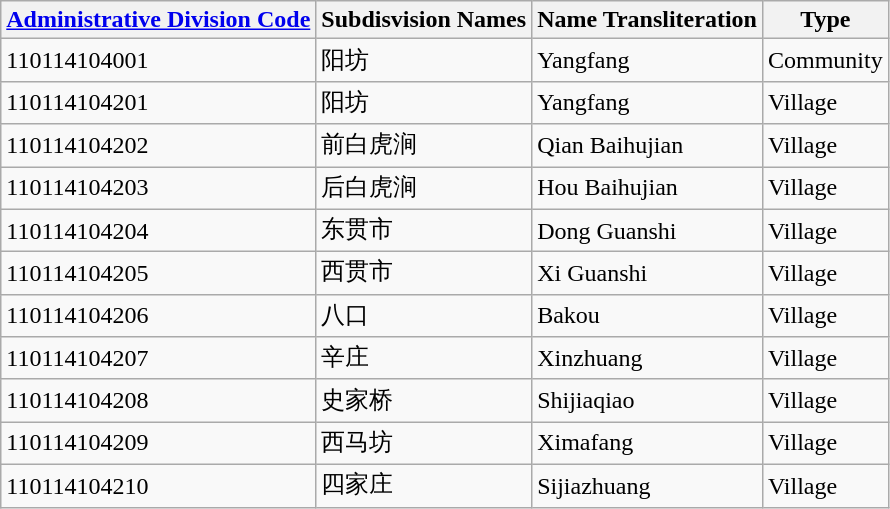<table class="wikitable sortable">
<tr>
<th><a href='#'>Administrative Division Code</a></th>
<th>Subdisvision Names</th>
<th>Name Transliteration</th>
<th>Type</th>
</tr>
<tr>
<td>110114104001</td>
<td>阳坊</td>
<td>Yangfang</td>
<td>Community</td>
</tr>
<tr>
<td>110114104201</td>
<td>阳坊</td>
<td>Yangfang</td>
<td>Village</td>
</tr>
<tr>
<td>110114104202</td>
<td>前白虎涧</td>
<td>Qian Baihujian</td>
<td>Village</td>
</tr>
<tr>
<td>110114104203</td>
<td>后白虎涧</td>
<td>Hou Baihujian</td>
<td>Village</td>
</tr>
<tr>
<td>110114104204</td>
<td>东贯市</td>
<td>Dong Guanshi</td>
<td>Village</td>
</tr>
<tr>
<td>110114104205</td>
<td>西贯市</td>
<td>Xi Guanshi</td>
<td>Village</td>
</tr>
<tr>
<td>110114104206</td>
<td>八口</td>
<td>Bakou</td>
<td>Village</td>
</tr>
<tr>
<td>110114104207</td>
<td>辛庄</td>
<td>Xinzhuang</td>
<td>Village</td>
</tr>
<tr>
<td>110114104208</td>
<td>史家桥</td>
<td>Shijiaqiao</td>
<td>Village</td>
</tr>
<tr>
<td>110114104209</td>
<td>西马坊</td>
<td>Ximafang</td>
<td>Village</td>
</tr>
<tr>
<td>110114104210</td>
<td>四家庄</td>
<td>Sijiazhuang</td>
<td>Village</td>
</tr>
</table>
